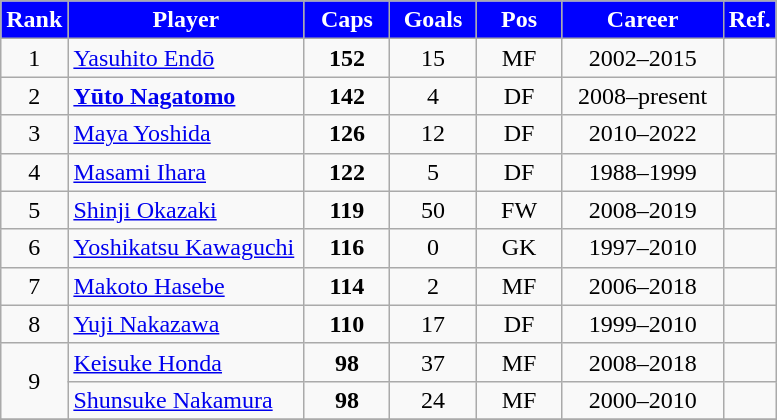<table class="wikitable sortable" style="text-align:center;">
<tr>
<th style="width:30px;background:blue;color:white">Rank</th>
<th style="width:150px;background:blue;color:white">Player</th>
<th style="width:50px;background:blue;color:white">Caps</th>
<th style="width:50px;background:blue;color:white">Goals</th>
<th style="width:50px;background:blue;color:white">Pos</th>
<th style="width:100px;background:blue;color:white">Career</th>
<th style="width:25px;background:blue;color:white">Ref.</th>
</tr>
<tr>
<td>1</td>
<td align=left><a href='#'>Yasuhito Endō</a></td>
<td><strong>152</strong></td>
<td>15</td>
<td>MF</td>
<td>2002–2015</td>
<td></td>
</tr>
<tr>
<td>2</td>
<td align=left><strong><a href='#'>Yūto Nagatomo</a></strong></td>
<td><strong>142</strong></td>
<td>4</td>
<td>DF</td>
<td>2008–present</td>
<td></td>
</tr>
<tr>
<td>3</td>
<td align=left><a href='#'>Maya Yoshida</a></td>
<td><strong>126</strong></td>
<td>12</td>
<td>DF</td>
<td>2010–2022</td>
<td></td>
</tr>
<tr>
<td>4</td>
<td align=left><a href='#'>Masami Ihara</a></td>
<td><strong>122</strong></td>
<td>5</td>
<td>DF</td>
<td>1988–1999</td>
<td></td>
</tr>
<tr>
<td>5</td>
<td align=left><a href='#'>Shinji Okazaki</a></td>
<td><strong>119</strong></td>
<td>50</td>
<td>FW</td>
<td>2008–2019</td>
<td></td>
</tr>
<tr>
<td>6</td>
<td align=left><a href='#'>Yoshikatsu Kawaguchi</a></td>
<td><strong>116</strong></td>
<td>0</td>
<td>GK</td>
<td>1997–2010</td>
<td></td>
</tr>
<tr>
<td>7</td>
<td align=left><a href='#'>Makoto Hasebe</a></td>
<td><strong>114</strong></td>
<td>2</td>
<td>MF</td>
<td>2006–2018</td>
<td></td>
</tr>
<tr>
<td>8</td>
<td align=left><a href='#'>Yuji Nakazawa</a></td>
<td><strong>110</strong></td>
<td>17</td>
<td>DF</td>
<td>1999–2010</td>
<td></td>
</tr>
<tr>
<td rowspan="2">9</td>
<td align=left><a href='#'>Keisuke Honda</a></td>
<td><strong>98</strong></td>
<td>37</td>
<td>MF</td>
<td>2008–2018</td>
<td></td>
</tr>
<tr>
<td align=left><a href='#'>Shunsuke Nakamura</a></td>
<td><strong>98</strong></td>
<td>24</td>
<td>MF</td>
<td>2000–2010</td>
<td></td>
</tr>
<tr>
</tr>
</table>
